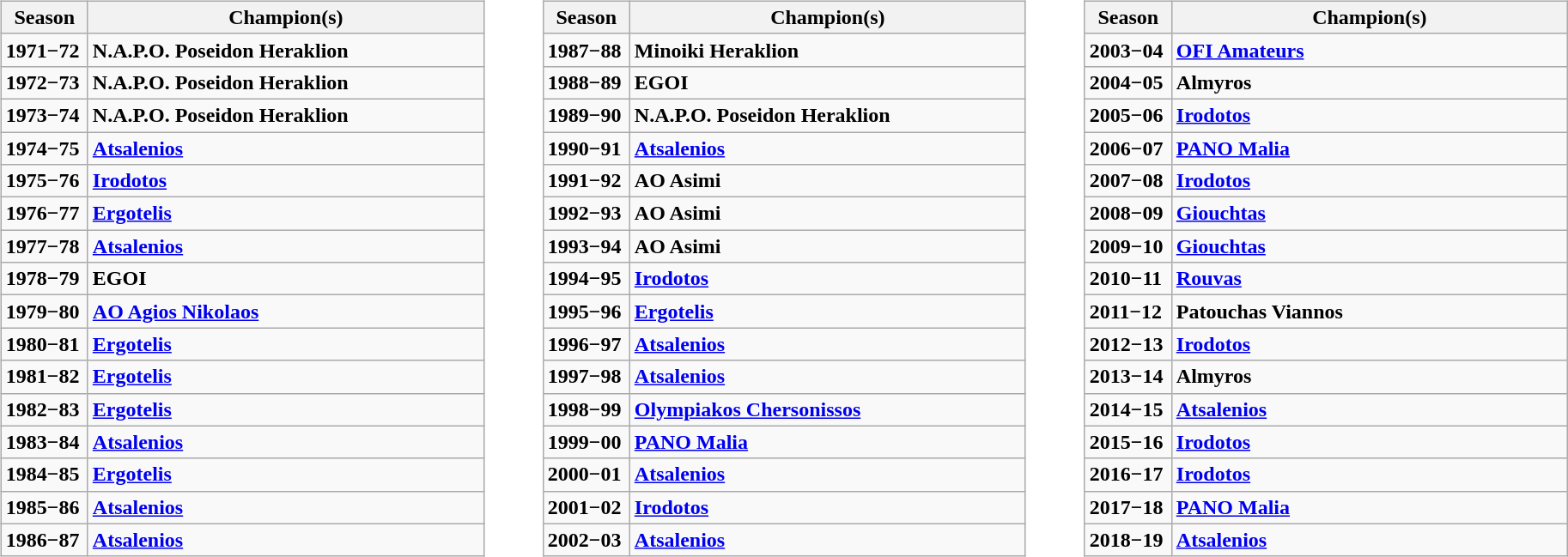<table>
<tr>
<td style="vertical-align:top; width:25%;"><br><table class="wikitable">
<tr>
<th style="width:60px;">Season</th>
<th style="width:300px;">Champion(s)</th>
</tr>
<tr>
<td><strong>1971−72</strong></td>
<td><strong>N.A.P.O. Poseidon Heraklion</strong></td>
</tr>
<tr>
<td><strong>1972−73</strong></td>
<td><strong>N.A.P.O. Poseidon Heraklion</strong></td>
</tr>
<tr>
<td><strong>1973−74</strong></td>
<td><strong>N.A.P.O. Poseidon Heraklion</strong></td>
</tr>
<tr>
<td><strong>1974−75</strong></td>
<td><strong><a href='#'>Atsalenios</a></strong></td>
</tr>
<tr>
<td><strong>1975−76</strong></td>
<td><strong><a href='#'>Irodotos</a></strong></td>
</tr>
<tr>
<td><strong>1976−77</strong></td>
<td><strong><a href='#'>Ergotelis</a></strong></td>
</tr>
<tr>
<td><strong>1977−78</strong></td>
<td><strong><a href='#'>Atsalenios</a></strong></td>
</tr>
<tr>
<td><strong>1978−79</strong></td>
<td><strong>EGOI</strong></td>
</tr>
<tr>
<td><strong>1979−80</strong></td>
<td><strong><a href='#'>AO Agios Nikolaos</a></strong></td>
</tr>
<tr>
<td><strong>1980−81</strong></td>
<td><strong><a href='#'>Ergotelis</a></strong></td>
</tr>
<tr>
<td><strong>1981−82</strong></td>
<td><strong><a href='#'>Ergotelis</a></strong></td>
</tr>
<tr>
<td><strong>1982−83</strong></td>
<td><strong><a href='#'>Ergotelis</a></strong></td>
</tr>
<tr>
<td><strong>1983−84</strong></td>
<td><strong><a href='#'>Atsalenios</a></strong></td>
</tr>
<tr>
<td><strong>1984−85</strong></td>
<td><strong><a href='#'>Ergotelis</a></strong></td>
</tr>
<tr>
<td><strong>1985−86</strong></td>
<td><strong><a href='#'>Atsalenios</a></strong></td>
</tr>
<tr>
<td><strong>1986−87</strong></td>
<td><strong><a href='#'>Atsalenios</a></strong></td>
</tr>
</table>
</td>
<td style="vertical-align:top; width:25%;"><br><table class="wikitable">
<tr>
<th style="width:60px;">Season</th>
<th style="width:300px;">Champion(s)</th>
</tr>
<tr>
<td><strong>1987−88</strong></td>
<td><strong>Minoiki Heraklion</strong></td>
</tr>
<tr>
<td><strong>1988−89</strong></td>
<td><strong>EGOI</strong></td>
</tr>
<tr>
<td><strong>1989−90</strong></td>
<td><strong>N.A.P.O. Poseidon Heraklion</strong></td>
</tr>
<tr>
<td><strong>1990−91</strong></td>
<td><strong><a href='#'>Atsalenios</a></strong></td>
</tr>
<tr>
<td><strong>1991−92</strong></td>
<td><strong>AO Asimi</strong></td>
</tr>
<tr>
<td><strong>1992−93</strong></td>
<td><strong>AO Asimi</strong></td>
</tr>
<tr>
<td><strong>1993−94</strong></td>
<td><strong>AO Asimi</strong></td>
</tr>
<tr>
<td><strong>1994−95</strong></td>
<td><strong><a href='#'>Irodotos</a></strong></td>
</tr>
<tr>
<td><strong>1995−96</strong></td>
<td><strong><a href='#'>Ergotelis</a></strong></td>
</tr>
<tr>
<td><strong>1996−97</strong></td>
<td><strong><a href='#'>Atsalenios</a></strong></td>
</tr>
<tr>
<td><strong>1997−98</strong></td>
<td><strong><a href='#'>Atsalenios</a></strong></td>
</tr>
<tr>
<td><strong>1998−99</strong></td>
<td><strong><a href='#'>Olympiakos Chersonissos</a></strong></td>
</tr>
<tr>
<td><strong>1999−00</strong></td>
<td><strong><a href='#'>PANO Malia</a></strong></td>
</tr>
<tr>
<td><strong>2000−01</strong></td>
<td><strong><a href='#'>Atsalenios</a></strong></td>
</tr>
<tr>
<td><strong>2001−02</strong></td>
<td><strong><a href='#'>Irodotos</a></strong></td>
</tr>
<tr>
<td><strong>2002−03</strong></td>
<td><strong><a href='#'>Atsalenios</a></strong></td>
</tr>
</table>
</td>
<td style="vertical-align:top; width:25%;"><br><table class="wikitable">
<tr>
<th style="width:60px;">Season</th>
<th style="width:300px;">Champion(s)</th>
</tr>
<tr>
<td><strong>2003−04</strong></td>
<td><strong><a href='#'>OFI Amateurs</a></strong></td>
</tr>
<tr>
<td><strong>2004−05</strong></td>
<td><strong>Almyros</strong></td>
</tr>
<tr>
<td><strong>2005−06</strong></td>
<td><strong><a href='#'>Irodotos</a></strong></td>
</tr>
<tr>
<td><strong>2006−07</strong></td>
<td><strong><a href='#'>PANO Malia</a></strong></td>
</tr>
<tr>
<td><strong>2007−08</strong></td>
<td><strong><a href='#'>Irodotos</a></strong></td>
</tr>
<tr>
<td><strong>2008−09</strong></td>
<td><strong><a href='#'>Giouchtas</a></strong></td>
</tr>
<tr>
<td><strong>2009−10</strong></td>
<td><strong><a href='#'>Giouchtas</a></strong></td>
</tr>
<tr>
<td><strong>2010−11</strong></td>
<td><strong><a href='#'>Rouvas</a></strong></td>
</tr>
<tr>
<td><strong>2011−12</strong></td>
<td><strong>Patouchas Viannos</strong></td>
</tr>
<tr>
<td><strong>2012−13</strong></td>
<td><strong><a href='#'>Irodotos</a></strong></td>
</tr>
<tr>
<td><strong>2013−14</strong></td>
<td><strong>Almyros</strong></td>
</tr>
<tr>
<td><strong>2014−15</strong></td>
<td><strong><a href='#'>Atsalenios</a></strong></td>
</tr>
<tr>
<td><strong>2015−16</strong></td>
<td><strong><a href='#'>Irodotos</a></strong></td>
</tr>
<tr>
<td><strong>2016−17</strong></td>
<td><strong><a href='#'>Irodotos</a></strong></td>
</tr>
<tr>
<td><strong>2017−18</strong></td>
<td><strong><a href='#'>PANO Malia</a></strong></td>
</tr>
<tr>
<td><strong>2018−19</strong></td>
<td><strong><a href='#'>Atsalenios</a></strong></td>
</tr>
</table>
</td>
</tr>
</table>
